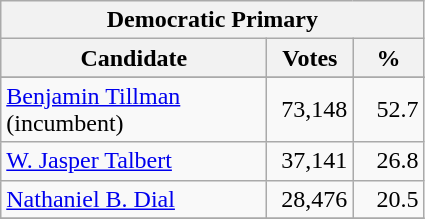<table class=wikitable>
<tr>
<th colspan="3">Democratic Primary</th>
</tr>
<tr style="background-color:#E9E9E9">
<th colspan="1" style="width: 170px">Candidate</th>
<th style="width: 50px">Votes</th>
<th style="width: 40px">%</th>
</tr>
<tr>
</tr>
<tr>
<td><a href='#'>Benjamin Tillman</a> (incumbent)</td>
<td align="right">73,148</td>
<td align="right">52.7</td>
</tr>
<tr>
<td><a href='#'>W. Jasper Talbert</a></td>
<td align="right">37,141</td>
<td align="right">26.8</td>
</tr>
<tr>
<td><a href='#'>Nathaniel B. Dial</a></td>
<td align="right">28,476</td>
<td align="right">20.5</td>
</tr>
<tr>
</tr>
</table>
